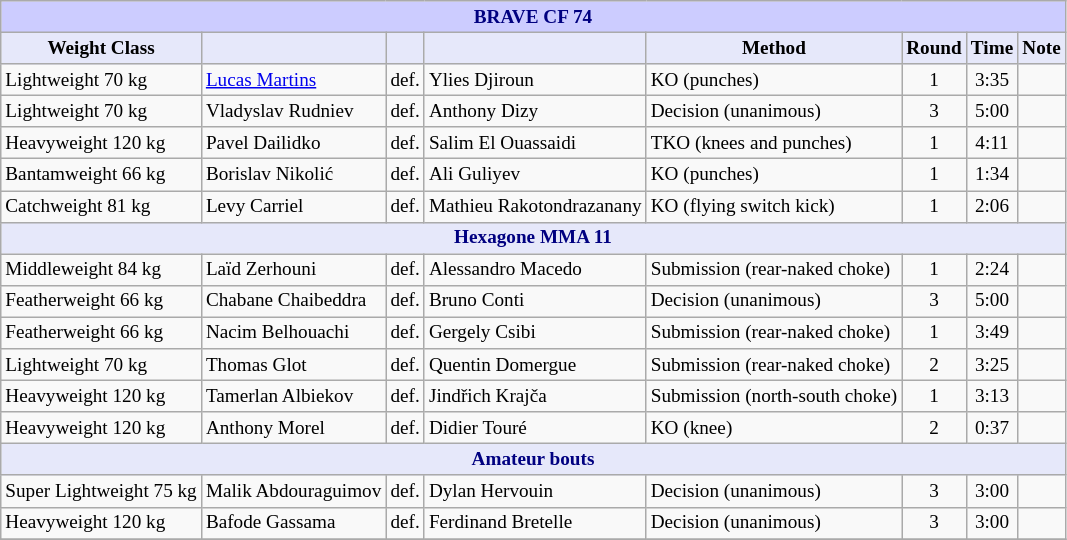<table class="wikitable" style="font-size: 80%;">
<tr>
<th colspan="8" style="background-color: #ccf; color: #000080; text-align: center;"><strong>BRAVE CF 74</strong></th>
</tr>
<tr>
<th colspan="1" style="background-color: #E6E8FA; color: #000000; text-align: center;">Weight Class</th>
<th colspan="1" style="background-color: #E6E8FA; color: #000000; text-align: center;"></th>
<th colspan="1" style="background-color: #E6E8FA; color: #000000; text-align: center;"></th>
<th colspan="1" style="background-color: #E6E8FA; color: #000000; text-align: center;"></th>
<th colspan="1" style="background-color: #E6E8FA; color: #000000; text-align: center;">Method</th>
<th colspan="1" style="background-color: #E6E8FA; color: #000000; text-align: center;">Round</th>
<th colspan="1" style="background-color: #E6E8FA; color: #000000; text-align: center;">Time</th>
<th colspan="1" style="background-color: #E6E8FA; color: #000000; text-align: center;">Note</th>
</tr>
<tr>
<td>Lightweight 70 kg</td>
<td> <a href='#'>Lucas Martins</a></td>
<td>def.</td>
<td> Ylies Djiroun</td>
<td>KO (punches)</td>
<td align=center>1</td>
<td align=center>3:35</td>
<td></td>
</tr>
<tr>
<td>Lightweight 70 kg</td>
<td> Vladyslav Rudniev</td>
<td>def.</td>
<td> Anthony Dizy</td>
<td>Decision (unanimous)</td>
<td align=center>3</td>
<td align=center>5:00</td>
<td></td>
</tr>
<tr>
<td>Heavyweight 120 kg</td>
<td> Pavel Dailidko</td>
<td>def.</td>
<td> Salim El Ouassaidi</td>
<td>TKO (knees and punches)</td>
<td align=center>1</td>
<td align=center>4:11</td>
<td></td>
</tr>
<tr>
<td>Bantamweight 66 kg</td>
<td> Borislav Nikolić</td>
<td>def.</td>
<td> Ali Guliyev</td>
<td>KO (punches)</td>
<td align=center>1</td>
<td align=center>1:34</td>
<td></td>
</tr>
<tr>
<td>Catchweight 81 kg</td>
<td> Levy Carriel</td>
<td>def.</td>
<td> Mathieu Rakotondrazanany</td>
<td>KO (flying switch kick)</td>
<td align=center>1</td>
<td align=center>2:06</td>
<td></td>
</tr>
<tr>
<th colspan="8" style="background-color: #E6E8FA; color: #000080; text-align: center;"><strong>Hexagone MMA 11</strong></th>
</tr>
<tr>
<td>Middleweight 84 kg</td>
<td> Laïd Zerhouni</td>
<td>def.</td>
<td> Alessandro Macedo</td>
<td>Submission (rear-naked choke)</td>
<td align=center>1</td>
<td align=center>2:24</td>
<td></td>
</tr>
<tr>
<td>Featherweight 66 kg</td>
<td> Chabane Chaibeddra</td>
<td>def.</td>
<td> Bruno Conti</td>
<td>Decision (unanimous)</td>
<td align=center>3</td>
<td align=center>5:00</td>
<td></td>
</tr>
<tr>
<td>Featherweight 66 kg</td>
<td> Nacim Belhouachi</td>
<td>def.</td>
<td> Gergely Csibi</td>
<td>Submission (rear-naked choke)</td>
<td align=center>1</td>
<td align=center>3:49</td>
<td></td>
</tr>
<tr>
<td>Lightweight 70 kg</td>
<td> Thomas Glot</td>
<td>def.</td>
<td> Quentin Domergue</td>
<td>Submission (rear-naked choke)</td>
<td align=center>2</td>
<td align=center>3:25</td>
<td></td>
</tr>
<tr>
<td>Heavyweight 120 kg</td>
<td> Tamerlan Albiekov</td>
<td>def.</td>
<td> Jindřich Krajča</td>
<td>Submission (north-south choke)</td>
<td align=center>1</td>
<td align=center>3:13</td>
<td></td>
</tr>
<tr>
<td>Heavyweight 120 kg</td>
<td> Anthony Morel</td>
<td>def.</td>
<td> Didier Touré</td>
<td>KO (knee)</td>
<td align=center>2</td>
<td align=center>0:37</td>
<td></td>
</tr>
<tr>
<th colspan="8" style="background-color: #E6E8FA; color: #000080; text-align: center;"><strong>Amateur bouts</strong></th>
</tr>
<tr>
<td>Super Lightweight 75 kg</td>
<td> Malik Abdouraguimov</td>
<td>def.</td>
<td> Dylan Hervouin</td>
<td>Decision (unanimous)</td>
<td align=center>3</td>
<td align=center>3:00</td>
<td></td>
</tr>
<tr>
<td>Heavyweight 120 kg</td>
<td> Bafode Gassama</td>
<td>def.</td>
<td> Ferdinand Bretelle</td>
<td>Decision (unanimous)</td>
<td align=center>3</td>
<td align=center>3:00</td>
<td></td>
</tr>
<tr>
</tr>
</table>
